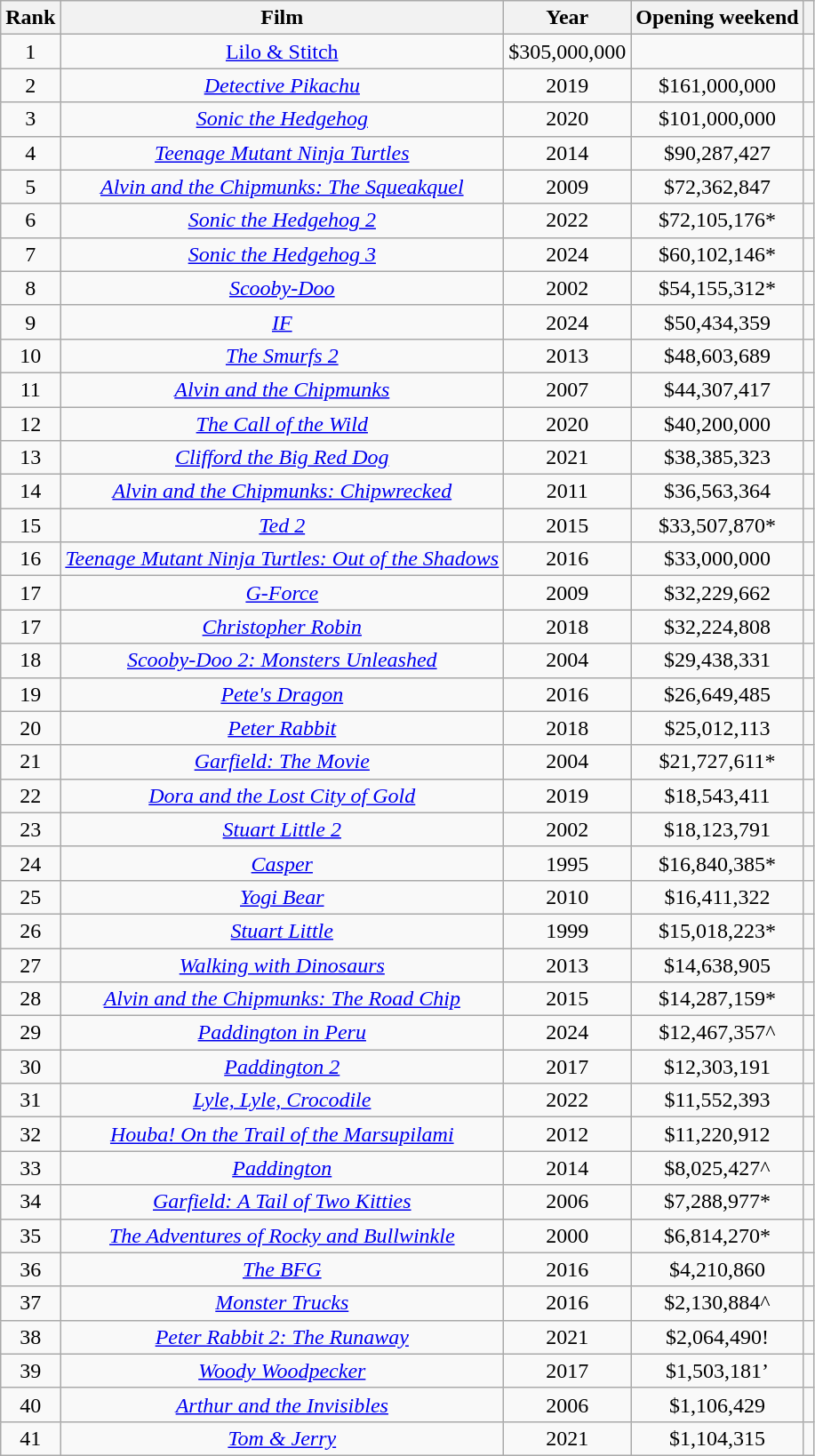<table class="wikitable sortable" style="text-align:center">
<tr>
<th>Rank</th>
<th>Film</th>
<th>Year</th>
<th>Opening weekend</th>
<th class="unsortable"></th>
</tr>
<tr>
<td>1</td>
<td><a href='#'>Lilo & Stitch</a></td>
<td>$305,000,000</td>
<td></td>
</tr>
<tr>
<td>2</td>
<td><a href='#'><em>Detective Pikachu</em></a></td>
<td>2019</td>
<td>$161,000,000</td>
<td></td>
</tr>
<tr>
<td>3</td>
<td><em><a href='#'>Sonic the Hedgehog</a></em></td>
<td>2020</td>
<td>$101,000,000</td>
<td></td>
</tr>
<tr>
<td>4</td>
<td><em><a href='#'>Teenage Mutant Ninja Turtles</a></em></td>
<td>2014</td>
<td>$90,287,427</td>
<td></td>
</tr>
<tr>
<td>5</td>
<td><em><a href='#'>Alvin and the Chipmunks: The Squeakquel</a></em></td>
<td>2009</td>
<td>$72,362,847</td>
<td></td>
</tr>
<tr>
<td>6</td>
<td><a href='#'><em>Sonic the Hedgehog 2</em></a></td>
<td>2022</td>
<td>$72,105,176*</td>
<td></td>
</tr>
<tr>
<td>7</td>
<td><a href='#'><em>Sonic the Hedgehog 3</em></a></td>
<td>2024</td>
<td>$60,102,146*</td>
<td></td>
</tr>
<tr>
<td>8</td>
<td><em><a href='#'>Scooby-Doo</a></em></td>
<td>2002</td>
<td>$54,155,312*</td>
<td></td>
</tr>
<tr>
<td>9</td>
<td><em><a href='#'>IF</a></em></td>
<td>2024</td>
<td>$50,434,359</td>
<td></td>
</tr>
<tr>
<td>10</td>
<td><em><a href='#'>The Smurfs 2</a></em></td>
<td>2013</td>
<td>$48,603,689</td>
<td></td>
</tr>
<tr>
<td>11</td>
<td><em><a href='#'>Alvin and the Chipmunks</a></em></td>
<td>2007</td>
<td>$44,307,417</td>
<td></td>
</tr>
<tr>
<td>12</td>
<td><em><a href='#'>The Call of the Wild</a></em></td>
<td>2020</td>
<td>$40,200,000</td>
<td></td>
</tr>
<tr>
<td>13</td>
<td><em><a href='#'>Clifford the Big Red Dog</a></em></td>
<td>2021</td>
<td>$38,385,323</td>
<td></td>
</tr>
<tr>
<td>14</td>
<td><em><a href='#'>Alvin and the Chipmunks: Chipwrecked</a></em></td>
<td>2011</td>
<td>$36,563,364</td>
<td></td>
</tr>
<tr>
<td>15</td>
<td><em><a href='#'>Ted 2</a></em></td>
<td>2015</td>
<td>$33,507,870*</td>
<td></td>
</tr>
<tr>
<td>16</td>
<td><em><a href='#'>Teenage Mutant Ninja Turtles: Out of the Shadows</a></em></td>
<td>2016</td>
<td>$33,000,000</td>
<td></td>
</tr>
<tr>
<td>17</td>
<td><em><a href='#'>G-Force</a></em></td>
<td>2009</td>
<td>$32,229,662</td>
<td></td>
</tr>
<tr>
<td>17</td>
<td><em><a href='#'>Christopher Robin</a></em></td>
<td>2018</td>
<td>$32,224,808</td>
<td></td>
</tr>
<tr>
<td>18</td>
<td><em><a href='#'>Scooby-Doo 2: Monsters Unleashed</a></em></td>
<td>2004</td>
<td>$29,438,331</td>
<td></td>
</tr>
<tr>
<td>19</td>
<td><em><a href='#'>Pete's Dragon</a></em></td>
<td>2016</td>
<td>$26,649,485</td>
<td></td>
</tr>
<tr>
<td>20</td>
<td><em><a href='#'>Peter Rabbit</a></em></td>
<td>2018</td>
<td>$25,012,113</td>
<td></td>
</tr>
<tr>
<td>21</td>
<td><em><a href='#'>Garfield: The Movie</a></em></td>
<td>2004</td>
<td>$21,727,611*</td>
<td></td>
</tr>
<tr>
<td>22</td>
<td><em><a href='#'>Dora and the Lost City of Gold</a></em></td>
<td>2019</td>
<td>$18,543,411</td>
<td></td>
</tr>
<tr>
<td>23</td>
<td><em><a href='#'>Stuart Little 2</a></em></td>
<td>2002</td>
<td>$18,123,791</td>
<td></td>
</tr>
<tr>
<td>24</td>
<td><em><a href='#'>Casper</a></em></td>
<td>1995</td>
<td>$16,840,385*</td>
<td></td>
</tr>
<tr>
<td>25</td>
<td><em><a href='#'>Yogi Bear</a></em></td>
<td>2010</td>
<td>$16,411,322</td>
<td></td>
</tr>
<tr>
<td>26</td>
<td><em><a href='#'>Stuart Little</a></em></td>
<td>1999</td>
<td>$15,018,223*</td>
<td></td>
</tr>
<tr>
<td>27</td>
<td><em><a href='#'>Walking with Dinosaurs</a></em></td>
<td>2013</td>
<td>$14,638,905</td>
<td></td>
</tr>
<tr>
<td>28</td>
<td><em><a href='#'>Alvin and the Chipmunks: The Road Chip</a></em></td>
<td>2015</td>
<td>$14,287,159*</td>
<td></td>
</tr>
<tr>
<td>29</td>
<td><em><a href='#'>Paddington in Peru</a></em></td>
<td>2024</td>
<td>$12,467,357^</td>
<td></td>
</tr>
<tr>
<td>30</td>
<td><em><a href='#'>Paddington 2</a></em></td>
<td>2017</td>
<td>$12,303,191</td>
<td></td>
</tr>
<tr>
<td>31</td>
<td><em><a href='#'>Lyle, Lyle, Crocodile</a></em></td>
<td>2022</td>
<td>$11,552,393</td>
<td></td>
</tr>
<tr>
<td>32</td>
<td><em><a href='#'>Houba! On the Trail of the Marsupilami</a></em></td>
<td>2012</td>
<td>$11,220,912</td>
<td></td>
</tr>
<tr>
<td>33</td>
<td><em><a href='#'>Paddington</a></em></td>
<td>2014</td>
<td>$8,025,427^</td>
<td></td>
</tr>
<tr>
<td>34</td>
<td><em><a href='#'>Garfield: A Tail of Two Kitties</a></em></td>
<td>2006</td>
<td>$7,288,977*</td>
<td></td>
</tr>
<tr>
<td>35</td>
<td><em><a href='#'>The Adventures of Rocky and Bullwinkle</a></em></td>
<td>2000</td>
<td>$6,814,270*</td>
<td></td>
</tr>
<tr>
<td>36</td>
<td><em><a href='#'>The BFG</a></em></td>
<td>2016</td>
<td>$4,210,860</td>
<td></td>
</tr>
<tr>
<td>37</td>
<td><em><a href='#'>Monster Trucks</a></em></td>
<td>2016</td>
<td>$2,130,884^</td>
<td></td>
</tr>
<tr>
<td>38</td>
<td><em><a href='#'>Peter Rabbit 2: The Runaway</a></em></td>
<td>2021</td>
<td>$2,064,490!</td>
<td></td>
</tr>
<tr>
<td>39</td>
<td><em><a href='#'>Woody Woodpecker</a></em></td>
<td>2017</td>
<td>$1,503,181’</td>
<td></td>
</tr>
<tr>
<td>40</td>
<td><em><a href='#'>Arthur and the Invisibles</a></em></td>
<td>2006</td>
<td>$1,106,429</td>
<td></td>
</tr>
<tr>
<td>41</td>
<td><em><a href='#'>Tom & Jerry</a></em></td>
<td>2021</td>
<td>$1,104,315</td>
<td></td>
</tr>
</table>
